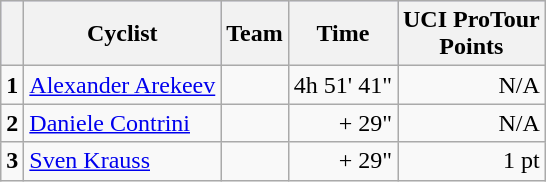<table class="wikitable">
<tr style="background:#ccccff;">
<th></th>
<th>Cyclist</th>
<th>Team</th>
<th>Time</th>
<th>UCI ProTour<br>Points</th>
</tr>
<tr>
<td><strong>1</strong></td>
<td> <a href='#'>Alexander Arekeev</a></td>
<td></td>
<td align=right>4h 51' 41"</td>
<td align="right">N/A</td>
</tr>
<tr>
<td><strong>2</strong></td>
<td> <a href='#'>Daniele Contrini</a></td>
<td></td>
<td align=right>+ 29"</td>
<td align="right">N/A</td>
</tr>
<tr>
<td><strong>3</strong></td>
<td> <a href='#'>Sven Krauss</a></td>
<td></td>
<td align=right>+ 29"</td>
<td align="right">1 pt</td>
</tr>
</table>
